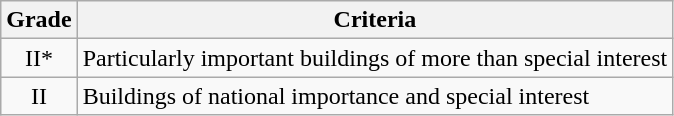<table class="wikitable">
<tr>
<th>Grade</th>
<th>Criteria</th>
</tr>
<tr>
<td align="center" >II*</td>
<td>Particularly important buildings of more than special interest</td>
</tr>
<tr>
<td align="center" >II</td>
<td>Buildings of national importance and special interest</td>
</tr>
</table>
